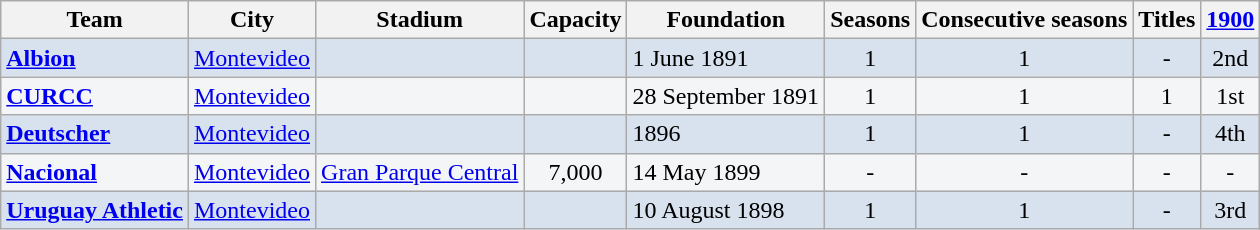<table class="wikitable">
<tr>
<th>Team</th>
<th>City</th>
<th>Stadium</th>
<th>Capacity</th>
<th>Foundation</th>
<th>Seasons</th>
<th>Consecutive seasons</th>
<th>Titles</th>
<th><a href='#'>1900</a></th>
</tr>
<tr bgcolor=#D8E2EE>
<td> <strong><a href='#'>Albion</a></strong></td>
<td><a href='#'>Montevideo</a></td>
<td></td>
<td align=center></td>
<td>1 June 1891</td>
<td align=center>1</td>
<td align=center>1</td>
<td align=center>-</td>
<td align=center>2nd</td>
</tr>
<tr bgcolor=#F3F5F7>
<td> <strong><a href='#'>CURCC</a></strong></td>
<td><a href='#'>Montevideo</a></td>
<td></td>
<td align=center></td>
<td>28 September 1891</td>
<td align=center>1</td>
<td align=center>1</td>
<td align=center>1</td>
<td align=center>1st</td>
</tr>
<tr bgcolor=#D8E2EE>
<td> <strong><a href='#'>Deutscher</a></strong></td>
<td><a href='#'>Montevideo</a></td>
<td></td>
<td align=center></td>
<td>1896</td>
<td align=center>1</td>
<td align=center>1</td>
<td align=center>-</td>
<td align=center>4th</td>
</tr>
<tr bgcolor=#F3F5F7>
<td> <strong><a href='#'>Nacional</a></strong></td>
<td><a href='#'>Montevideo</a></td>
<td><a href='#'>Gran Parque Central</a></td>
<td align=center>7,000</td>
<td>14 May 1899</td>
<td align=center>-</td>
<td align=center>-</td>
<td align=center>-</td>
<td align=center>-</td>
</tr>
<tr bgcolor=#D8E2EE>
<td> <strong><a href='#'>Uruguay Athletic</a></strong></td>
<td><a href='#'>Montevideo</a></td>
<td></td>
<td align=center></td>
<td>10 August 1898</td>
<td align=center>1</td>
<td align=center>1</td>
<td align=center>-</td>
<td align=center>3rd</td>
</tr>
</table>
